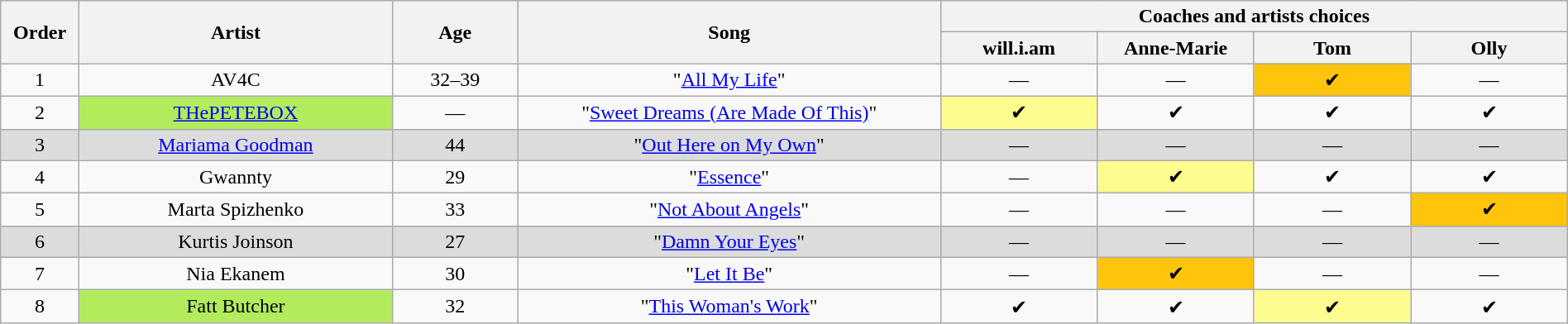<table class="wikitable" style="text-align:center; width:100%">
<tr>
<th rowspan="2" scope="col" style="width:05%">Order</th>
<th rowspan="2" scope="col" style="width:20%">Artist</th>
<th scope="col" rowspan="2" style="width:08%">Age</th>
<th scope="col" rowspan="2" style="width:27%">Song</th>
<th scope="col" colspan="4" style="width:40%">Coaches and artists choices</th>
</tr>
<tr>
<th style="width:10%">will.i.am</th>
<th style="width:10%">Anne-Marie</th>
<th style="width:10%">Tom</th>
<th style="width:10%">Olly</th>
</tr>
<tr>
<td>1</td>
<td scope="row">AV4C</td>
<td>32–39</td>
<td>"<a href='#'>All My Life</a>"</td>
<td>—</td>
<td>—</td>
<td style="background:#FFC40C">✔</td>
<td>—</td>
</tr>
<tr>
<td>2</td>
<td style="background:#B2EC5D"><a href='#'>THePETEBOX</a></td>
<td>—</td>
<td>"<a href='#'>Sweet Dreams (Are Made Of This)</a>"</td>
<td style="background:#fdfc8f">✔</td>
<td>✔</td>
<td>✔</td>
<td>✔</td>
</tr>
<tr style="background:#DCDCDC">
<td>3</td>
<td scope="row"><a href='#'>Mariama Goodman</a></td>
<td>44</td>
<td>"<a href='#'>Out Here on My Own</a>"</td>
<td>—</td>
<td>—</td>
<td>—</td>
<td>—</td>
</tr>
<tr>
<td>4</td>
<td scope="row">Gwannty</td>
<td>29</td>
<td>"<a href='#'>Essence</a>"</td>
<td>—</td>
<td style="background:#fdfc8f">✔</td>
<td>✔</td>
<td>✔</td>
</tr>
<tr>
<td>5</td>
<td scope="row">Marta Spizhenko</td>
<td>33</td>
<td>"<a href='#'>Not About Angels</a>"</td>
<td>—</td>
<td>—</td>
<td>—</td>
<td style="background:#FFC40C">✔</td>
</tr>
<tr style="background:#DCDCDC">
<td>6</td>
<td scope="row">Kurtis Joinson</td>
<td>27</td>
<td>"<a href='#'>Damn Your Eyes</a>"</td>
<td>—</td>
<td>—</td>
<td>—</td>
<td>—</td>
</tr>
<tr>
<td>7</td>
<td scope="row">Nia Ekanem</td>
<td>30</td>
<td>"<a href='#'>Let It Be</a>"</td>
<td>—</td>
<td style="background:#FFC40C">✔</td>
<td>—</td>
<td>—</td>
</tr>
<tr>
<td>8</td>
<td style="background:#B2EC5D">Fatt Butcher</td>
<td>32</td>
<td>"<a href='#'>This Woman's Work</a>"</td>
<td>✔</td>
<td>✔</td>
<td style="background:#fdfc8f">✔</td>
<td>✔</td>
</tr>
</table>
